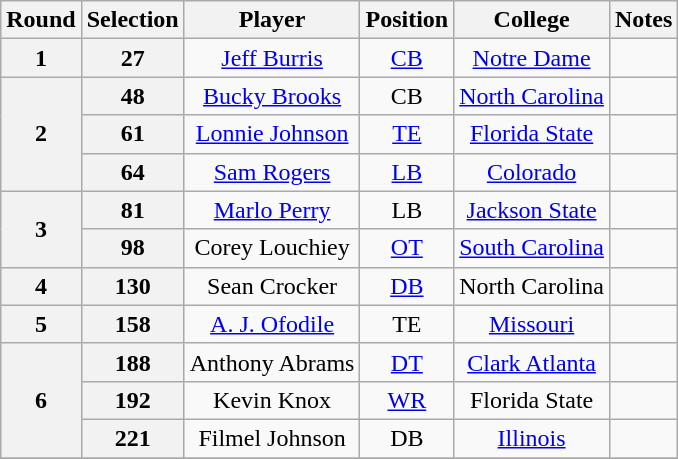<table class="wikitable" style="text-align:center">
<tr>
<th>Round</th>
<th>Selection</th>
<th>Player</th>
<th>Position</th>
<th>College</th>
<th>Notes</th>
</tr>
<tr>
<th>1</th>
<th>27</th>
<td><a href='#'>Jeff Burris</a></td>
<td><a href='#'>CB</a></td>
<td><a href='#'>Notre Dame</a></td>
<td></td>
</tr>
<tr>
<th rowspan="3">2</th>
<th>48</th>
<td><a href='#'>Bucky Brooks</a></td>
<td>CB</td>
<td><a href='#'>North Carolina</a></td>
<td></td>
</tr>
<tr>
<th>61</th>
<td><a href='#'>Lonnie Johnson</a></td>
<td><a href='#'>TE</a></td>
<td><a href='#'>Florida State</a></td>
<td></td>
</tr>
<tr>
<th>64</th>
<td><a href='#'>Sam Rogers</a></td>
<td><a href='#'>LB</a></td>
<td><a href='#'>Colorado</a></td>
<td></td>
</tr>
<tr>
<th rowspan="2">3</th>
<th>81</th>
<td><a href='#'>Marlo Perry</a></td>
<td>LB</td>
<td><a href='#'>Jackson State</a></td>
<td></td>
</tr>
<tr>
<th>98</th>
<td>Corey Louchiey</td>
<td><a href='#'>OT</a></td>
<td><a href='#'>South Carolina</a></td>
<td></td>
</tr>
<tr>
<th>4</th>
<th>130</th>
<td>Sean Crocker</td>
<td><a href='#'>DB</a></td>
<td>North Carolina</td>
<td></td>
</tr>
<tr>
<th>5</th>
<th>158</th>
<td><a href='#'>A. J. Ofodile</a></td>
<td>TE</td>
<td><a href='#'>Missouri</a></td>
<td></td>
</tr>
<tr>
<th rowspan="3">6</th>
<th>188</th>
<td>Anthony Abrams</td>
<td><a href='#'>DT</a></td>
<td><a href='#'>Clark Atlanta</a></td>
<td></td>
</tr>
<tr>
<th>192</th>
<td>Kevin Knox</td>
<td><a href='#'>WR</a></td>
<td>Florida State</td>
<td></td>
</tr>
<tr>
<th>221</th>
<td>Filmel Johnson</td>
<td>DB</td>
<td><a href='#'>Illinois</a></td>
<td></td>
</tr>
<tr>
</tr>
</table>
